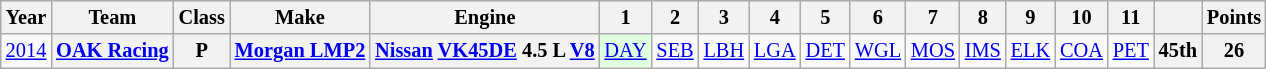<table class="wikitable" style="text-align:center; font-size:85%">
<tr>
<th>Year</th>
<th>Team</th>
<th>Class</th>
<th>Make</th>
<th>Engine</th>
<th>1</th>
<th>2</th>
<th>3</th>
<th>4</th>
<th>5</th>
<th>6</th>
<th>7</th>
<th>8</th>
<th>9</th>
<th>10</th>
<th>11</th>
<th></th>
<th>Points</th>
</tr>
<tr>
<td><a href='#'>2014</a></td>
<th nowrap><a href='#'>OAK Racing</a></th>
<th>P</th>
<th nowrap><a href='#'>Morgan LMP2</a></th>
<th nowrap><a href='#'>Nissan</a> <a href='#'>VK45DE</a> 4.5 L <a href='#'>V8</a></th>
<td style="background:#dfffdf;"><a href='#'>DAY</a><br></td>
<td><a href='#'>SEB</a></td>
<td><a href='#'>LBH</a></td>
<td><a href='#'>LGA</a></td>
<td><a href='#'>DET</a></td>
<td><a href='#'>WGL</a></td>
<td><a href='#'>MOS</a></td>
<td><a href='#'>IMS</a></td>
<td><a href='#'>ELK</a></td>
<td><a href='#'>COA</a></td>
<td><a href='#'>PET</a></td>
<th>45th</th>
<th>26</th>
</tr>
</table>
